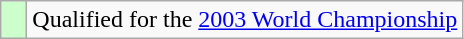<table class="wikitable">
<tr>
<td width=10px bgcolor=#ccffcc></td>
<td>Qualified for the <a href='#'>2003 World Championship</a></td>
</tr>
</table>
